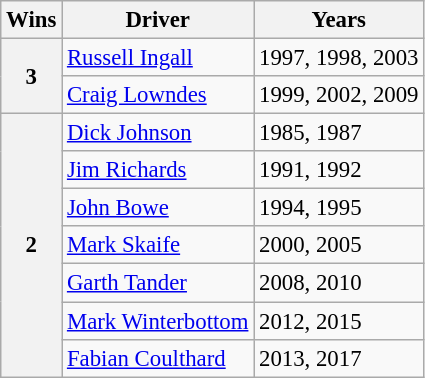<table class="wikitable" style="font-size: 95%;">
<tr>
<th>Wins</th>
<th>Driver</th>
<th>Years</th>
</tr>
<tr>
<th rowspan="2">3</th>
<td> <a href='#'>Russell Ingall</a></td>
<td>1997, 1998, 2003</td>
</tr>
<tr>
<td> <a href='#'>Craig Lowndes</a></td>
<td>1999, 2002, 2009</td>
</tr>
<tr>
<th rowspan="7">2</th>
<td> <a href='#'>Dick Johnson</a></td>
<td>1985, 1987</td>
</tr>
<tr>
<td> <a href='#'>Jim Richards</a></td>
<td>1991, 1992</td>
</tr>
<tr>
<td> <a href='#'>John Bowe</a></td>
<td>1994, 1995</td>
</tr>
<tr>
<td> <a href='#'>Mark Skaife</a></td>
<td>2000, 2005</td>
</tr>
<tr>
<td> <a href='#'>Garth Tander</a></td>
<td>2008, 2010</td>
</tr>
<tr>
<td> <a href='#'>Mark Winterbottom</a></td>
<td>2012, 2015</td>
</tr>
<tr>
<td> <a href='#'>Fabian Coulthard</a></td>
<td>2013, 2017</td>
</tr>
</table>
